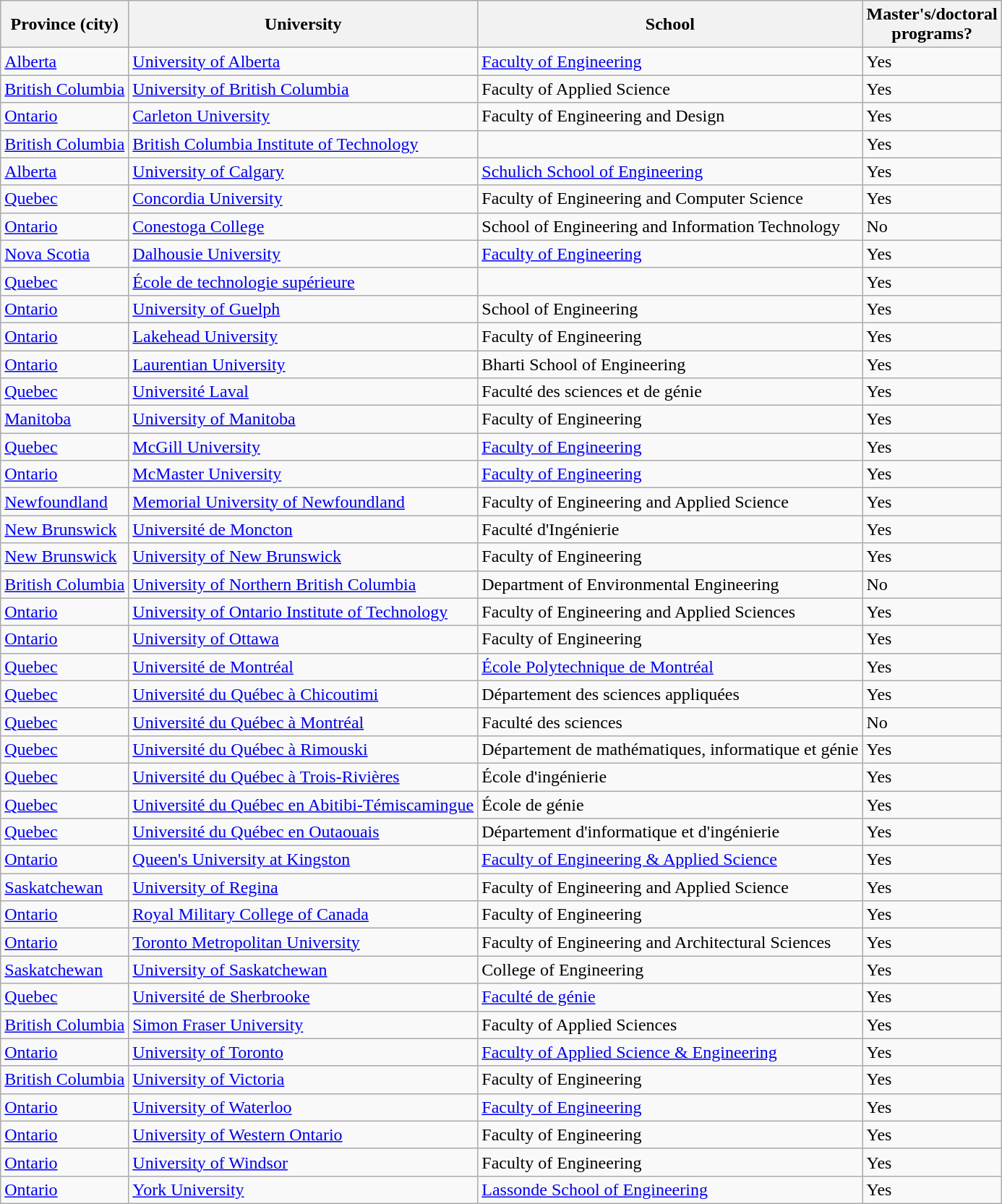<table class="wikitable sortable">
<tr>
<th>Province (city)</th>
<th>University</th>
<th>School</th>
<th>Master's/doctoral<br>programs?</th>
</tr>
<tr>
<td><a href='#'>Alberta</a></td>
<td><a href='#'>University of Alberta</a></td>
<td><a href='#'>Faculty of Engineering</a></td>
<td>Yes</td>
</tr>
<tr>
<td><a href='#'>British Columbia</a></td>
<td><a href='#'>University of British Columbia</a></td>
<td>Faculty of Applied Science</td>
<td>Yes</td>
</tr>
<tr>
<td><a href='#'>Ontario</a></td>
<td><a href='#'>Carleton University</a></td>
<td>Faculty of Engineering and Design</td>
<td>Yes</td>
</tr>
<tr>
<td><a href='#'>British Columbia</a></td>
<td><a href='#'>British Columbia Institute of Technology</a></td>
<td></td>
<td>Yes</td>
</tr>
<tr>
<td><a href='#'>Alberta</a></td>
<td><a href='#'>University of Calgary</a></td>
<td><a href='#'>Schulich School of Engineering</a></td>
<td>Yes</td>
</tr>
<tr>
<td><a href='#'>Quebec</a></td>
<td><a href='#'>Concordia University</a></td>
<td>Faculty of Engineering and Computer Science</td>
<td>Yes</td>
</tr>
<tr>
<td><a href='#'>Ontario</a></td>
<td><a href='#'>Conestoga College</a></td>
<td>School of Engineering and Information Technology</td>
<td>No</td>
</tr>
<tr>
<td><a href='#'>Nova Scotia</a></td>
<td><a href='#'>Dalhousie University</a></td>
<td><a href='#'>Faculty of Engineering</a></td>
<td>Yes</td>
</tr>
<tr>
<td><a href='#'>Quebec</a></td>
<td><a href='#'>École de technologie supérieure</a></td>
<td></td>
<td>Yes</td>
</tr>
<tr>
<td><a href='#'>Ontario</a></td>
<td><a href='#'>University of Guelph</a></td>
<td>School of Engineering</td>
<td>Yes</td>
</tr>
<tr>
<td><a href='#'>Ontario</a></td>
<td><a href='#'>Lakehead University</a></td>
<td>Faculty of Engineering</td>
<td>Yes</td>
</tr>
<tr>
<td><a href='#'>Ontario</a></td>
<td><a href='#'>Laurentian University</a></td>
<td>Bharti School of Engineering</td>
<td>Yes</td>
</tr>
<tr>
<td><a href='#'>Quebec</a></td>
<td><a href='#'>Université Laval</a></td>
<td>Faculté des sciences et de génie</td>
<td>Yes</td>
</tr>
<tr>
<td><a href='#'>Manitoba</a></td>
<td><a href='#'>University of Manitoba</a></td>
<td>Faculty of Engineering</td>
<td>Yes</td>
</tr>
<tr>
<td><a href='#'>Quebec</a></td>
<td><a href='#'>McGill University</a></td>
<td><a href='#'>Faculty of Engineering</a></td>
<td>Yes</td>
</tr>
<tr>
<td><a href='#'>Ontario</a></td>
<td><a href='#'>McMaster University</a></td>
<td><a href='#'>Faculty of Engineering</a></td>
<td>Yes</td>
</tr>
<tr>
<td><a href='#'>Newfoundland</a></td>
<td><a href='#'>Memorial University of Newfoundland</a></td>
<td>Faculty of Engineering and Applied Science</td>
<td>Yes</td>
</tr>
<tr>
<td><a href='#'>New Brunswick</a></td>
<td><a href='#'>Université de Moncton</a></td>
<td>Faculté d'Ingénierie</td>
<td>Yes</td>
</tr>
<tr>
<td><a href='#'>New Brunswick</a></td>
<td><a href='#'>University of New Brunswick</a></td>
<td>Faculty of Engineering</td>
<td>Yes</td>
</tr>
<tr>
<td><a href='#'>British Columbia</a></td>
<td><a href='#'>University of Northern British Columbia</a></td>
<td>Department of Environmental Engineering</td>
<td>No</td>
</tr>
<tr>
<td><a href='#'>Ontario</a></td>
<td><a href='#'>University of Ontario Institute of Technology</a></td>
<td>Faculty of Engineering and Applied Sciences</td>
<td>Yes</td>
</tr>
<tr>
<td><a href='#'>Ontario</a></td>
<td><a href='#'>University of Ottawa</a></td>
<td>Faculty of Engineering</td>
<td>Yes</td>
</tr>
<tr>
<td><a href='#'>Quebec</a></td>
<td><a href='#'>Université de Montréal</a></td>
<td><a href='#'>École Polytechnique de Montréal</a></td>
<td>Yes</td>
</tr>
<tr>
<td><a href='#'>Quebec</a></td>
<td><a href='#'>Université du Québec à Chicoutimi</a></td>
<td>Département des sciences appliquées</td>
<td>Yes</td>
</tr>
<tr>
<td><a href='#'>Quebec</a></td>
<td><a href='#'>Université du Québec à Montréal</a></td>
<td>Faculté des sciences</td>
<td>No</td>
</tr>
<tr>
<td><a href='#'>Quebec</a></td>
<td><a href='#'>Université du Québec à Rimouski</a></td>
<td>Département de mathématiques, informatique et génie</td>
<td>Yes</td>
</tr>
<tr>
<td><a href='#'>Quebec</a></td>
<td><a href='#'>Université du Québec à Trois-Rivières</a></td>
<td>École d'ingénierie</td>
<td>Yes</td>
</tr>
<tr>
<td><a href='#'>Quebec</a></td>
<td><a href='#'>Université du Québec en Abitibi-Témiscamingue</a></td>
<td>École de génie</td>
<td>Yes</td>
</tr>
<tr>
<td><a href='#'>Quebec</a></td>
<td><a href='#'>Université du Québec en Outaouais</a></td>
<td>Département d'informatique et d'ingénierie</td>
<td>Yes</td>
</tr>
<tr>
<td><a href='#'>Ontario</a></td>
<td><a href='#'>Queen's University at Kingston</a></td>
<td><a href='#'>Faculty of Engineering & Applied Science</a></td>
<td>Yes</td>
</tr>
<tr>
<td><a href='#'>Saskatchewan</a></td>
<td><a href='#'>University of Regina</a></td>
<td>Faculty of Engineering and Applied Science</td>
<td>Yes</td>
</tr>
<tr>
<td><a href='#'>Ontario</a></td>
<td><a href='#'>Royal Military College of Canada</a></td>
<td>Faculty of Engineering</td>
<td>Yes</td>
</tr>
<tr>
<td><a href='#'>Ontario</a></td>
<td><a href='#'>Toronto Metropolitan University</a></td>
<td>Faculty of Engineering and Architectural Sciences</td>
<td>Yes</td>
</tr>
<tr>
<td><a href='#'>Saskatchewan</a></td>
<td><a href='#'>University of Saskatchewan</a></td>
<td>College of Engineering</td>
<td>Yes</td>
</tr>
<tr>
<td><a href='#'>Quebec</a></td>
<td><a href='#'>Université de Sherbrooke</a></td>
<td><a href='#'>Faculté de génie</a></td>
<td>Yes</td>
</tr>
<tr>
<td><a href='#'>British Columbia</a></td>
<td><a href='#'>Simon Fraser University</a></td>
<td>Faculty of Applied Sciences</td>
<td>Yes</td>
</tr>
<tr>
<td><a href='#'>Ontario</a></td>
<td><a href='#'>University of Toronto</a></td>
<td><a href='#'>Faculty of Applied Science & Engineering</a></td>
<td>Yes</td>
</tr>
<tr>
<td><a href='#'>British Columbia</a></td>
<td><a href='#'>University of Victoria</a></td>
<td>Faculty of Engineering</td>
<td>Yes</td>
</tr>
<tr>
<td><a href='#'>Ontario</a></td>
<td><a href='#'>University of Waterloo</a></td>
<td><a href='#'>Faculty of Engineering</a></td>
<td>Yes</td>
</tr>
<tr>
<td><a href='#'>Ontario</a></td>
<td><a href='#'>University of Western Ontario</a></td>
<td>Faculty of Engineering</td>
<td>Yes</td>
</tr>
<tr>
<td><a href='#'>Ontario</a></td>
<td><a href='#'>University of Windsor</a></td>
<td>Faculty of Engineering</td>
<td>Yes</td>
</tr>
<tr>
<td><a href='#'>Ontario</a></td>
<td><a href='#'>York University</a></td>
<td><a href='#'>Lassonde School of Engineering</a></td>
<td>Yes</td>
</tr>
</table>
